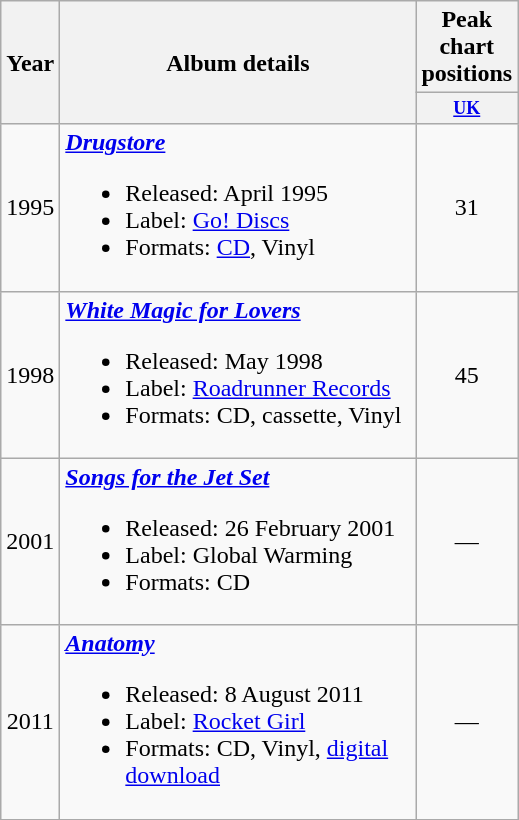<table class="wikitable" style="text-align:center;">
<tr>
<th rowspan="2">Year</th>
<th rowspan="2" style="width:230px;">Album details</th>
<th colspan="3">Peak chart positions</th>
</tr>
<tr>
<th style="width:3em;font-size:75%"><a href='#'>UK</a><br></th>
</tr>
<tr>
<td>1995</td>
<td align=left><strong><em><a href='#'>Drugstore</a></em></strong><br><ul><li>Released: April 1995</li><li>Label: <a href='#'>Go! Discs</a></li><li>Formats: <a href='#'>CD</a>, Vinyl</li></ul></td>
<td>31</td>
</tr>
<tr>
<td>1998</td>
<td align=left><strong><em><a href='#'>White Magic for Lovers</a></em></strong><br><ul><li>Released: May 1998</li><li>Label: <a href='#'>Roadrunner Records</a></li><li>Formats: CD, cassette, Vinyl</li></ul></td>
<td>45</td>
</tr>
<tr>
<td>2001</td>
<td align=left><strong><em><a href='#'>Songs for the Jet Set</a></em></strong><br><ul><li>Released: 26 February 2001</li><li>Label: Global Warming</li><li>Formats: CD</li></ul></td>
<td>—</td>
</tr>
<tr>
<td>2011</td>
<td align=left><strong><em><a href='#'>Anatomy</a></em></strong><br><ul><li>Released: 8 August 2011</li><li>Label: <a href='#'>Rocket Girl</a></li><li>Formats: CD, Vinyl, <a href='#'>digital download</a></li></ul></td>
<td>—</td>
</tr>
</table>
